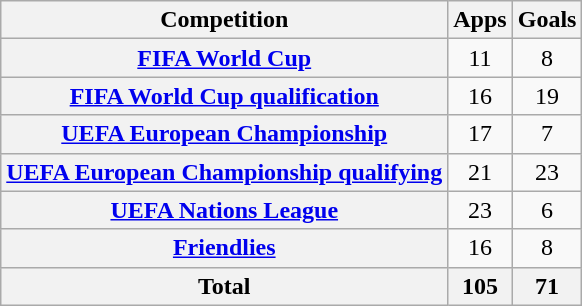<table class="wikitable plainrowheaders sortable" style="text-align: center;">
<tr>
<th scope="col">Competition</th>
<th scope="col">Apps</th>
<th scope="col">Goals</th>
</tr>
<tr>
<th scope="row"><a href='#'>FIFA World Cup</a></th>
<td>11</td>
<td>8</td>
</tr>
<tr>
<th scope="row"><a href='#'>FIFA World Cup qualification</a></th>
<td>16</td>
<td>19</td>
</tr>
<tr>
<th scope="row"><a href='#'>UEFA European Championship</a></th>
<td>17</td>
<td>7</td>
</tr>
<tr>
<th scope="row"><a href='#'>UEFA European Championship qualifying</a></th>
<td>21</td>
<td>23</td>
</tr>
<tr>
<th scope="row"><a href='#'>UEFA Nations League</a></th>
<td>23</td>
<td>6</td>
</tr>
<tr>
<th scope="row"><a href='#'>Friendlies</a></th>
<td>16</td>
<td>8</td>
</tr>
<tr>
<th>Total</th>
<th>105</th>
<th>71</th>
</tr>
</table>
